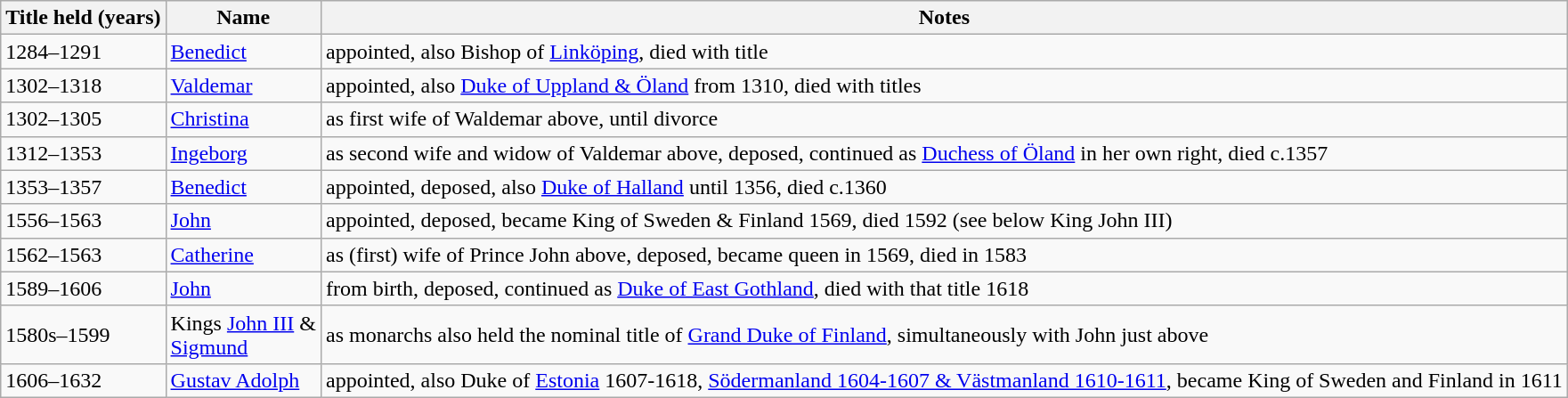<table class="wikitable">
<tr>
<th><strong>Title held (years)</strong></th>
<th><strong>Name</strong></th>
<th><strong>Notes</strong></th>
</tr>
<tr>
<td>1284–1291</td>
<td><a href='#'>Benedict</a></td>
<td>appointed, also Bishop of <a href='#'>Linköping</a>, died with title</td>
</tr>
<tr>
<td>1302–1318</td>
<td><a href='#'>Valdemar</a></td>
<td>appointed, also <a href='#'>Duke of Uppland & Öland</a> from 1310, died with titles</td>
</tr>
<tr>
<td>1302–1305</td>
<td><a href='#'>Christina</a></td>
<td>as first wife of Waldemar above, until divorce</td>
</tr>
<tr>
<td>1312–1353</td>
<td><a href='#'>Ingeborg</a></td>
<td>as second wife and widow of Valdemar above, deposed, continued as <a href='#'>Duchess of Öland</a> in her own right, died c.1357</td>
</tr>
<tr>
<td>1353–1357</td>
<td><a href='#'>Benedict</a></td>
<td>appointed, deposed, also <a href='#'>Duke of Halland</a> until 1356, died c.1360</td>
</tr>
<tr>
<td>1556–1563</td>
<td><a href='#'>John</a></td>
<td>appointed, deposed, became King of Sweden & Finland 1569, died 1592 (see below King John III)</td>
</tr>
<tr>
<td>1562–1563</td>
<td><a href='#'>Catherine</a></td>
<td>as (first) wife of Prince John above, deposed, became queen in 1569, died in 1583</td>
</tr>
<tr>
<td>1589–1606</td>
<td><a href='#'>John</a></td>
<td>from birth, deposed, continued as <a href='#'>Duke of East Gothland</a>, died with that title 1618</td>
</tr>
<tr>
<td>1580s–1599</td>
<td>Kings <a href='#'>John III</a> &<br><a href='#'>Sigmund</a></td>
<td>as monarchs also held the nominal title of <a href='#'>Grand Duke of Finland</a>, simultaneously with John just above</td>
</tr>
<tr>
<td>1606–1632</td>
<td><a href='#'>Gustav Adolph</a></td>
<td>appointed, also Duke of <a href='#'>Estonia</a> 1607-1618, <a href='#'>Södermanland 1604-1607 & Västmanland 1610-1611</a>, became King of Sweden and Finland in 1611</td>
</tr>
</table>
